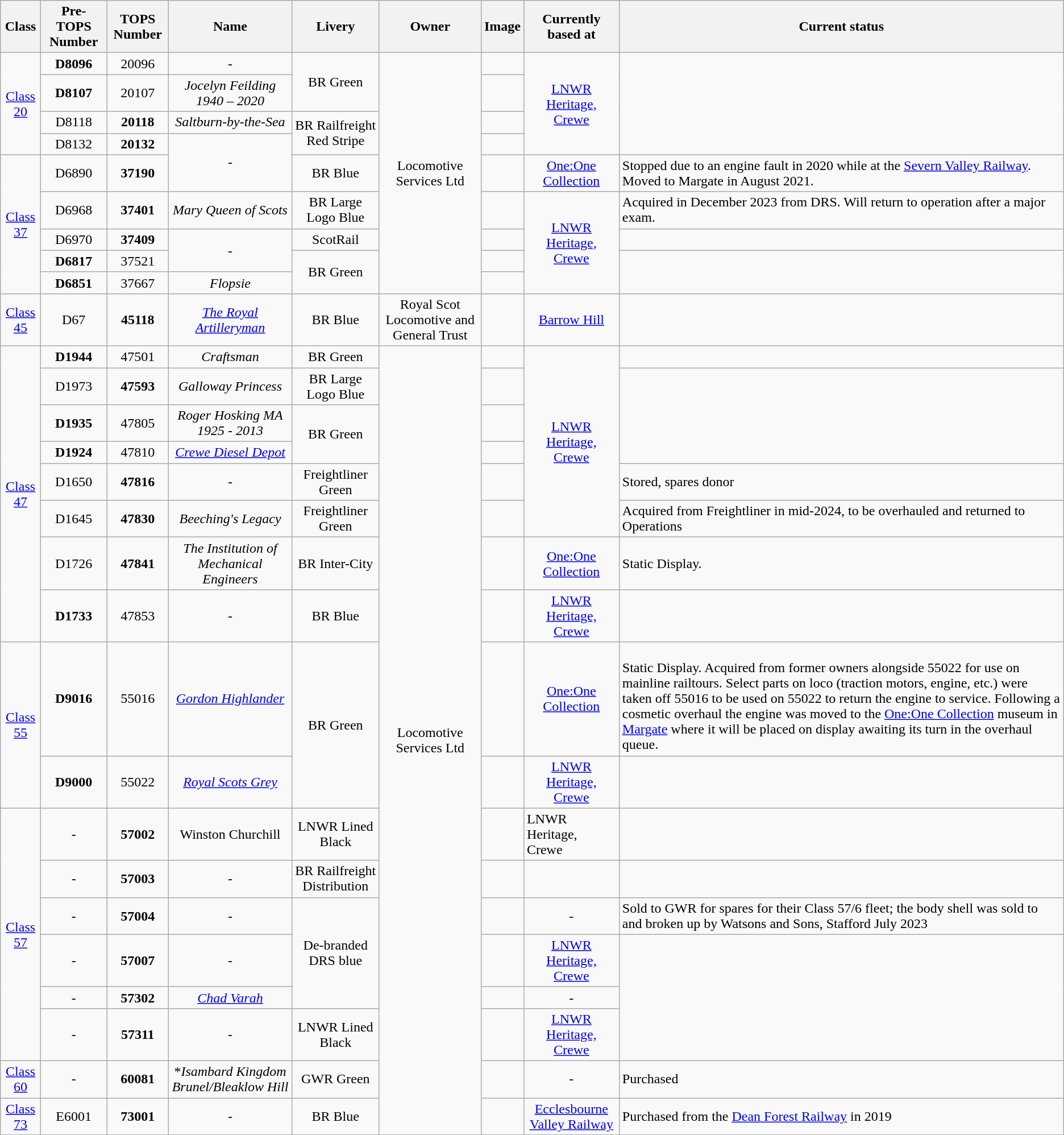<table class="wikitable">
<tr>
<th>Class</th>
<th>Pre-TOPS Number</th>
<th>TOPS Number</th>
<th>Name</th>
<th>Livery</th>
<th>Owner</th>
<th>Image</th>
<th>Currently based at</th>
<th>Current status</th>
</tr>
<tr>
<td rowspan="4" style="text-align:center;"><a href='#'>Class 20</a></td>
<td style="text-align:center;"><strong>D8096</strong></td>
<td style="text-align:center;">20096</td>
<td style="text-align:center;">-</td>
<td rowspan="2" style="text-align:center;">BR Green</td>
<td rowspan="9" style="text-align:center;">Locomotive Services Ltd</td>
<td></td>
<td rowspan="4" style="text-align:center;"><a href='#'>LNWR Heritage, Crewe</a></td>
<td rowspan="4"></td>
</tr>
<tr>
<td style="text-align:center;"><strong>D8107</strong></td>
<td style="text-align:center;">20107</td>
<td style="text-align:center;"><em>Jocelyn Feilding 1940 – 2020</em></td>
<td></td>
</tr>
<tr>
<td style="text-align:center;">D8118</td>
<td style="text-align:center;"><strong>20118</strong></td>
<td style="text-align:center;"><em>Saltburn-by-the-Sea</em></td>
<td rowspan="2" style="text-align:center;">BR Railfreight Red Stripe</td>
<td></td>
</tr>
<tr>
<td style="text-align:center;">D8132</td>
<td style="text-align:center;"><strong>20132</strong></td>
<td rowspan="2" style="text-align:center;">-</td>
<td></td>
</tr>
<tr>
<td rowspan="5" style="text-align:center;"><a href='#'>Class 37</a></td>
<td style="text-align:center;">D6890</td>
<td style="text-align:center;"><strong>37190</strong></td>
<td style="text-align:center;">BR Blue</td>
<td></td>
<td style="text-align:center;"><a href='#'>One:One Collection</a></td>
<td>Stopped due to an engine fault in 2020 while at the <a href='#'>Severn Valley Railway</a>. Moved to Margate in August 2021.</td>
</tr>
<tr>
<td style="text-align:center;">D6968</td>
<td style="text-align:center;"><strong>37401</strong></td>
<td rowspan="1" style="text-align:center;"><em>Mary Queen of Scots</em></td>
<td style="text-align:center;">BR Large Logo Blue</td>
<td></td>
<td rowspan="4" style="text-align:center;"><a href='#'>LNWR Heritage, Crewe</a></td>
<td rowspan="1">Acquired in December 2023 from DRS. Will return to operation after a major exam.</td>
</tr>
<tr>
<td style="text-align:center;">D6970</td>
<td style="text-align:center;"><strong>37409</strong></td>
<td rowspan="2" style="text-align:center;">-</td>
<td style="text-align:center;">ScotRail</td>
<td></td>
<td rowspan="1"></td>
</tr>
<tr>
<td style="text-align:center;"><strong>D6817</strong></td>
<td style="text-align:center;">37521</td>
<td rowspan="2" style="text-align:center;">BR Green</td>
<td></td>
<td rowspan="2"></td>
</tr>
<tr>
<td style="text-align:center;"><strong>D6851</strong></td>
<td style="text-align:center;">37667</td>
<td style="text-align:center;"><em>Flopsie</em></td>
<td></td>
</tr>
<tr>
<td style="text-align:center;"><a href='#'>Class 45</a></td>
<td style="text-align:center;">D67</td>
<td style="text-align:center;"><strong>45118</strong></td>
<td style="text-align:center;"><em><a href='#'>The Royal Artilleryman</a></em></td>
<td style="text-align:center;">BR Blue</td>
<td style="text-align:center;">Royal Scot Locomotive and General Trust</td>
<td></td>
<td style="text-align:center;"><a href='#'>Barrow Hill</a></td>
<td></td>
</tr>
<tr>
<td rowspan="8" style="text-align:center;"><a href='#'>Class 47</a></td>
<td style="text-align:center;"><strong>D1944</strong></td>
<td style="text-align:center;">47501</td>
<td style="text-align:center;"><em>Craftsman</em></td>
<td style="text-align:center;">BR Green</td>
<td rowspan="18" style="text-align:center;">Locomotive Services Ltd</td>
<td></td>
<td rowspan="6" style="text-align:center;"><a href='#'>LNWR Heritage, Crewe</a></td>
<td rowspan="1"></td>
</tr>
<tr>
<td style="text-align:center;">D1973</td>
<td style="text-align:center;"><strong>47593</strong></td>
<td style="text-align:center;"><em>Galloway Princess</em></td>
<td style="text-align:center;">BR Large Logo Blue</td>
<td></td>
<td rowspan="3"></td>
</tr>
<tr>
<td style="text-align:center;"><strong>D1935</strong></td>
<td style="text-align:center;">47805</td>
<td style="text-align:center;"><em>Roger Hosking MA 1925 - 2013</em></td>
<td rowspan="2" style="text-align:center;">BR Green</td>
<td></td>
</tr>
<tr>
<td style="text-align:center;"><strong>D1924</strong></td>
<td style="text-align:center;">47810</td>
<td style="text-align:center;"><em><a href='#'>Crewe Diesel Depot</a></em></td>
<td></td>
</tr>
<tr>
<td style="text-align:center;">D1650</td>
<td style="text-align:center;"><strong>47816</strong></td>
<td style="text-align:center;">-</td>
<td style="text-align:center;">Freightliner Green</td>
<td></td>
<td>Stored, spares donor</td>
</tr>
<tr>
<td style="text-align:center;">D1645</td>
<td style="text-align:center;"><strong>47830</strong></td>
<td style="text-align:center;"><em>Beeching's Legacy</em></td>
<td style="text-align:center;">Freightliner Green</td>
<td></td>
<td>Acquired from Freightliner in mid-2024, to be overhauled and returned to Operations</td>
</tr>
<tr>
<td style="text-align:center;">D1726</td>
<td style="text-align:center;"><strong>47841</strong></td>
<td style="text-align:center;"><em>The Institution of Mechanical Engineers</em></td>
<td style="text-align:center;">BR Inter-City</td>
<td></td>
<td style="text-align:center;"><a href='#'>One:One Collection</a></td>
<td>Static Display.</td>
</tr>
<tr>
<td style="text-align:center;"><strong>D1733</strong></td>
<td style="text-align:center;">47853</td>
<td style="text-align:center;">-</td>
<td style="text-align:center;">BR Blue</td>
<td></td>
<td style="text-align:center;"><a href='#'>LNWR Heritage, Crewe</a></td>
<td></td>
</tr>
<tr>
<td rowspan="2" style="text-align:center;"><a href='#'>Class 55</a></td>
<td style="text-align:center;"><strong>D9016</strong></td>
<td style="text-align:center;">55016</td>
<td style="text-align:center;"><em><a href='#'>Gordon Highlander</a></em></td>
<td rowspan="2" style="text-align:center;">BR Green</td>
<td></td>
<td style="text-align:center;"><a href='#'>One:One Collection</a></td>
<td><br>Static Display. Acquired from former owners alongside 55022 for use on mainline railtours. Select parts on loco (traction motors, engine, etc.) were taken off 55016 to be used on 55022 to return the engine to service. Following a cosmetic overhaul the engine was moved to the <a href='#'>One:One Collection</a> museum in <a href='#'>Margate</a> where it will be placed on display awaiting its turn in the overhaul queue.</td>
</tr>
<tr bgcolor=>
<td style="text-align:center;"><strong>D9000</strong></td>
<td style="text-align:center;">55022</td>
<td style="text-align:center;"><em><a href='#'>Royal Scots Grey</a></em></td>
<td></td>
<td style="text-align:center;"><a href='#'>LNWR Heritage, Crewe</a></td>
<td></td>
</tr>
<tr bgcolor=>
<td rowspan="6" style="text-align:center;"><a href='#'>Class 57</a></td>
<td style="text-align:center;">-</td>
<td style="text-align:center;"><strong>57002</strong></td>
<td style="text-align:center;">Winston Churchill</td>
<td style="text-align:center;">LNWR Lined Black</td>
<td></td>
<td Crewe Diesel TMD>LNWR Heritage, Crewe</td>
<td></td>
</tr>
<tr bgcolor="">
<td style="text-align:center;">-</td>
<td style="text-align:center;"><strong>57003</strong></td>
<td style="text-align:center;">-</td>
<td style="text-align:center;">BR Railfreight Distribution</td>
<td></td>
<td></td>
</tr>
<tr bgcolor="">
<td style="text-align:center;">-</td>
<td style="text-align:center;"><strong>57004</strong></td>
<td style="text-align:center;">-</td>
<td rowspan="3" style="text-align:center;">De-branded DRS blue</td>
<td></td>
<td style="text-align:center;">-</td>
<td>Sold to GWR for spares for their Class 57/6 fleet; the body shell was sold to and broken up by Watsons and Sons, Stafford July 2023</td>
</tr>
<tr bgcolor="">
<td style="text-align:center;">-</td>
<td style="text-align:center;"><strong>57007</strong></td>
<td style="text-align:center;">-</td>
<td></td>
<td rowspan="1" style="text-align:center;"><a href='#'>LNWR Heritage, Crewe</a></td>
<td rowspan="3"></td>
</tr>
<tr bgcolor="">
<td style="text-align:center;">-</td>
<td style="text-align:center;"><strong>57302</strong></td>
<td style="text-align:center;"><em><a href='#'>Chad Varah</a></em></td>
<td></td>
<td rowspan="1" style="text-align:center;">-</td>
</tr>
<tr bgcolor="">
<td style="text-align:center;">-</td>
<td style="text-align:center;"><strong>57311</strong></td>
<td style="text-align:center;">-</td>
<td style="text-align:center;">LNWR Lined Black</td>
<td></td>
<td rowspan="1" style="text-align:center;"><a href='#'>LNWR Heritage, Crewe</a></td>
</tr>
<tr>
<td style="text-align:center;"><a href='#'>Class 60</a></td>
<td style="text-align:center;">-</td>
<td style="text-align:center;"><strong>60081</strong></td>
<td style="text-align:center;">*<em>Isambard Kingdom Brunel/Bleaklow Hill</em></td>
<td style="text-align:center;">GWR Green</td>
<td style="text-align:center;"></td>
<td style="text-align:center;">-</td>
<td>Purchased</td>
</tr>
<tr>
<td style="text-align:center;"><a href='#'>Class 73</a></td>
<td style="text-align:center;">E6001</td>
<td style="text-align:center;"><strong>73001</strong></td>
<td style="text-align:center;">-</td>
<td style="text-align:center;">BR Blue</td>
<td style="text-align:center;"></td>
<td style="text-align:center;"><a href='#'>Ecclesbourne Valley Railway</a></td>
<td>Purchased from the <a href='#'>Dean Forest Railway</a> in 2019 </td>
</tr>
</table>
